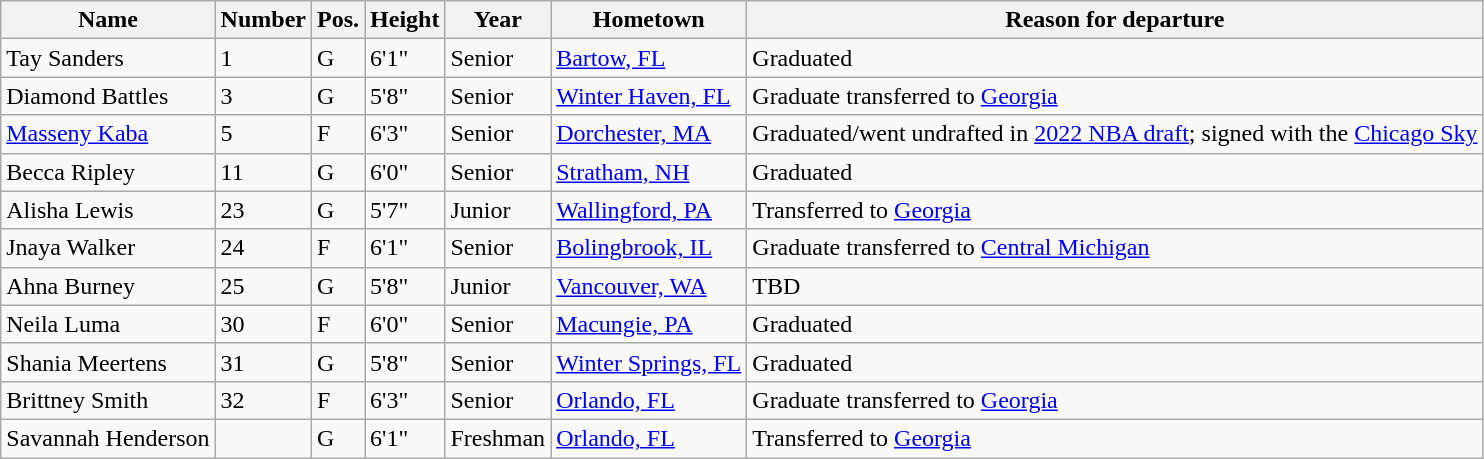<table class="wikitable sortable" border="1">
<tr>
<th>Name</th>
<th>Number</th>
<th>Pos.</th>
<th>Height</th>
<th>Year</th>
<th>Hometown</th>
<th class="unsortable">Reason for departure</th>
</tr>
<tr>
<td>Tay Sanders</td>
<td>1</td>
<td>G</td>
<td>6'1"</td>
<td>Senior</td>
<td><a href='#'>Bartow, FL</a></td>
<td>Graduated</td>
</tr>
<tr>
<td>Diamond Battles</td>
<td>3</td>
<td>G</td>
<td>5'8"</td>
<td>Senior</td>
<td><a href='#'>Winter Haven, FL</a></td>
<td>Graduate transferred to <a href='#'>Georgia</a></td>
</tr>
<tr>
<td><a href='#'>Masseny Kaba</a></td>
<td>5</td>
<td>F</td>
<td>6'3"</td>
<td>Senior</td>
<td><a href='#'>Dorchester, MA</a></td>
<td>Graduated/went undrafted in <a href='#'>2022 NBA draft</a>; signed with the <a href='#'>Chicago Sky</a></td>
</tr>
<tr>
<td>Becca Ripley</td>
<td>11</td>
<td>G</td>
<td>6'0"</td>
<td> Senior</td>
<td><a href='#'>Stratham, NH</a></td>
<td>Graduated</td>
</tr>
<tr>
<td>Alisha Lewis</td>
<td>23</td>
<td>G</td>
<td>5'7"</td>
<td>Junior</td>
<td><a href='#'>Wallingford, PA</a></td>
<td>Transferred to <a href='#'>Georgia</a></td>
</tr>
<tr>
<td>Jnaya Walker</td>
<td>24</td>
<td>F</td>
<td>6'1"</td>
<td>Senior</td>
<td><a href='#'>Bolingbrook, IL</a></td>
<td>Graduate transferred to <a href='#'>Central Michigan</a></td>
</tr>
<tr>
<td>Ahna Burney</td>
<td>25</td>
<td>G</td>
<td>5'8"</td>
<td>Junior</td>
<td><a href='#'>Vancouver, WA</a></td>
<td>TBD</td>
</tr>
<tr>
<td>Neila Luma</td>
<td>30</td>
<td>F</td>
<td>6'0"</td>
<td> Senior</td>
<td><a href='#'>Macungie, PA</a></td>
<td>Graduated</td>
</tr>
<tr>
<td>Shania Meertens</td>
<td>31</td>
<td>G</td>
<td>5'8"</td>
<td> Senior</td>
<td><a href='#'>Winter Springs, FL</a></td>
<td>Graduated</td>
</tr>
<tr>
<td>Brittney Smith</td>
<td>32</td>
<td>F</td>
<td>6'3"</td>
<td>Senior</td>
<td><a href='#'>Orlando, FL</a></td>
<td>Graduate transferred to <a href='#'>Georgia</a></td>
</tr>
<tr>
<td>Savannah Henderson</td>
<td></td>
<td>G</td>
<td>6'1"</td>
<td>Freshman</td>
<td><a href='#'>Orlando, FL</a></td>
<td>Transferred to <a href='#'>Georgia</a></td>
</tr>
</table>
